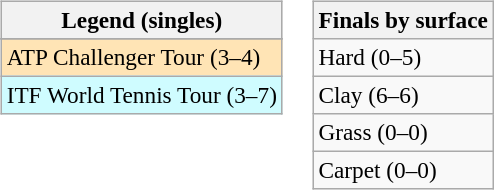<table>
<tr valign=top>
<td><br><table class=wikitable style=font-size:97%>
<tr>
<th>Legend (singles)</th>
</tr>
<tr bgcolor=e5d1cb>
</tr>
<tr bgcolor=moccasin>
<td>ATP Challenger Tour (3–4)</td>
</tr>
<tr bgcolor=cffcff>
<td>ITF World Tennis Tour (3–7)</td>
</tr>
</table>
</td>
<td><br><table class=wikitable style=font-size:97%>
<tr>
<th>Finals by surface</th>
</tr>
<tr>
<td>Hard (0–5)</td>
</tr>
<tr>
<td>Clay (6–6)</td>
</tr>
<tr>
<td>Grass (0–0)</td>
</tr>
<tr>
<td>Carpet (0–0)</td>
</tr>
</table>
</td>
</tr>
</table>
